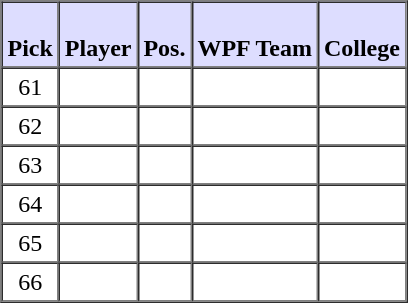<table style="text-align: center" border="1" cellpadding="3" cellspacing="0">
<tr>
<th style="background:#ddf;"><br>Pick</th>
<th style="background:#ddf;"><br>Player</th>
<th style="background:#ddf;"><br>Pos.</th>
<th style="background:#ddf;"><br>WPF Team</th>
<th style="background:#ddf;"><br>College</th>
</tr>
<tr>
<td>61</td>
<td></td>
<td></td>
<td></td>
<td></td>
</tr>
<tr>
<td>62</td>
<td></td>
<td></td>
<td></td>
<td></td>
</tr>
<tr>
<td>63</td>
<td></td>
<td></td>
<td></td>
<td></td>
</tr>
<tr>
<td>64</td>
<td></td>
<td></td>
<td></td>
<td></td>
</tr>
<tr>
<td>65</td>
<td></td>
<td></td>
<td></td>
<td></td>
</tr>
<tr>
<td>66</td>
<td></td>
<td></td>
<td></td>
<td></td>
</tr>
</table>
